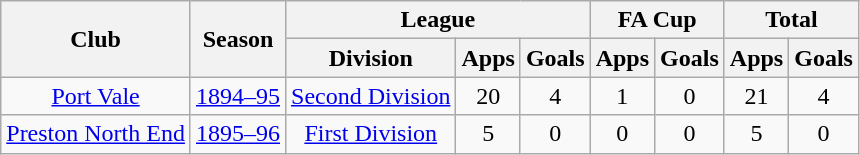<table class="wikitable" style="text-align: center;">
<tr>
<th rowspan="2">Club</th>
<th rowspan="2">Season</th>
<th colspan="3">League</th>
<th colspan="2">FA Cup</th>
<th colspan="2">Total</th>
</tr>
<tr>
<th>Division</th>
<th>Apps</th>
<th>Goals</th>
<th>Apps</th>
<th>Goals</th>
<th>Apps</th>
<th>Goals</th>
</tr>
<tr>
<td><a href='#'>Port Vale</a></td>
<td><a href='#'>1894–95</a></td>
<td><a href='#'>Second Division</a></td>
<td>20</td>
<td>4</td>
<td>1</td>
<td>0</td>
<td>21</td>
<td>4</td>
</tr>
<tr>
<td><a href='#'>Preston North End</a></td>
<td><a href='#'>1895–96</a></td>
<td><a href='#'>First Division</a></td>
<td>5</td>
<td>0</td>
<td>0</td>
<td>0</td>
<td>5</td>
<td>0</td>
</tr>
</table>
